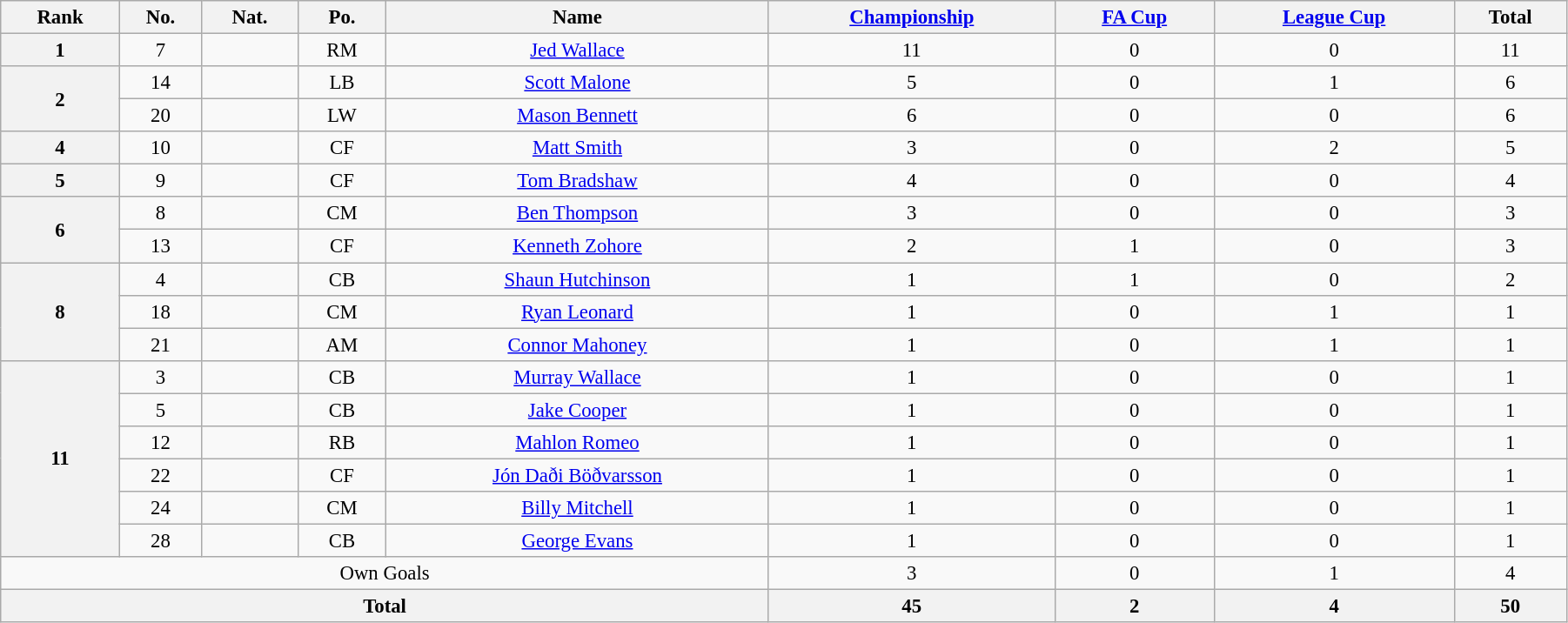<table class="wikitable" style="text-align:center; font-size:95%; width:95%;">
<tr>
<th>Rank</th>
<th>No.</th>
<th>Nat.</th>
<th>Po.</th>
<th>Name</th>
<th><a href='#'>Championship</a></th>
<th><a href='#'>FA Cup</a></th>
<th><a href='#'>League Cup</a></th>
<th>Total</th>
</tr>
<tr>
<th rowspan=1>1</th>
<td>7</td>
<td></td>
<td>RM</td>
<td><a href='#'>Jed Wallace</a></td>
<td>11</td>
<td>0</td>
<td>0</td>
<td>11</td>
</tr>
<tr>
<th rowspan=2>2</th>
<td>14</td>
<td></td>
<td>LB</td>
<td><a href='#'>Scott Malone</a></td>
<td>5</td>
<td>0</td>
<td>1</td>
<td>6</td>
</tr>
<tr>
<td>20</td>
<td></td>
<td>LW</td>
<td><a href='#'>Mason Bennett</a></td>
<td>6</td>
<td>0</td>
<td>0</td>
<td>6</td>
</tr>
<tr>
<th rowspan=1>4</th>
<td>10</td>
<td></td>
<td>CF</td>
<td><a href='#'>Matt Smith</a></td>
<td>3</td>
<td>0</td>
<td>2</td>
<td>5</td>
</tr>
<tr>
<th rowspan=1>5</th>
<td>9</td>
<td></td>
<td>CF</td>
<td><a href='#'>Tom Bradshaw</a></td>
<td>4</td>
<td>0</td>
<td>0</td>
<td>4</td>
</tr>
<tr>
<th rowspan=2>6</th>
<td>8</td>
<td></td>
<td>CM</td>
<td><a href='#'>Ben Thompson</a></td>
<td>3</td>
<td>0</td>
<td>0</td>
<td>3</td>
</tr>
<tr>
<td>13</td>
<td></td>
<td>CF</td>
<td><a href='#'>Kenneth Zohore</a></td>
<td>2</td>
<td>1</td>
<td>0</td>
<td>3</td>
</tr>
<tr>
<th rowspan=3>8</th>
<td>4</td>
<td></td>
<td>CB</td>
<td><a href='#'>Shaun Hutchinson</a></td>
<td>1</td>
<td>1</td>
<td>0</td>
<td>2</td>
</tr>
<tr>
<td>18</td>
<td></td>
<td>CM</td>
<td><a href='#'>Ryan Leonard</a></td>
<td>1</td>
<td>0</td>
<td>1</td>
<td>1</td>
</tr>
<tr>
<td>21</td>
<td></td>
<td>AM</td>
<td><a href='#'>Connor Mahoney</a></td>
<td>1</td>
<td>0</td>
<td>1</td>
<td>1</td>
</tr>
<tr>
<th rowspan=6>11</th>
<td>3</td>
<td></td>
<td>CB</td>
<td><a href='#'>Murray Wallace</a></td>
<td>1</td>
<td>0</td>
<td>0</td>
<td>1</td>
</tr>
<tr>
<td>5</td>
<td></td>
<td>CB</td>
<td><a href='#'>Jake Cooper</a></td>
<td>1</td>
<td>0</td>
<td>0</td>
<td>1</td>
</tr>
<tr>
<td>12</td>
<td></td>
<td>RB</td>
<td><a href='#'>Mahlon Romeo</a></td>
<td>1</td>
<td>0</td>
<td>0</td>
<td>1</td>
</tr>
<tr>
<td>22</td>
<td></td>
<td>CF</td>
<td><a href='#'>Jón Daði Böðvarsson</a></td>
<td>1</td>
<td>0</td>
<td>0</td>
<td>1</td>
</tr>
<tr>
<td>24</td>
<td></td>
<td>CM</td>
<td><a href='#'>Billy Mitchell</a></td>
<td>1</td>
<td>0</td>
<td>0</td>
<td>1</td>
</tr>
<tr>
<td>28</td>
<td></td>
<td>CB</td>
<td><a href='#'>George Evans</a></td>
<td>1</td>
<td>0</td>
<td>0</td>
<td>1</td>
</tr>
<tr>
<td colspan=5>Own Goals</td>
<td>3</td>
<td>0</td>
<td>1</td>
<td>4</td>
</tr>
<tr>
<th colspan=5>Total</th>
<th>45</th>
<th>2</th>
<th>4</th>
<th>50</th>
</tr>
</table>
